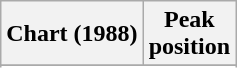<table class="wikitable sortable plainrowheaders" style="text-align:center">
<tr>
<th scope="col">Chart (1988)</th>
<th scope="col">Peak<br>position</th>
</tr>
<tr>
</tr>
<tr>
</tr>
</table>
